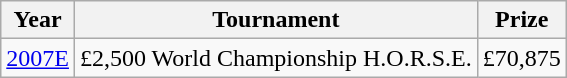<table class="wikitable">
<tr>
<th>Year</th>
<th>Tournament</th>
<th>Prize</th>
</tr>
<tr>
<td><a href='#'>2007E</a></td>
<td>£2,500 World Championship H.O.R.S.E.</td>
<td>£70,875</td>
</tr>
</table>
